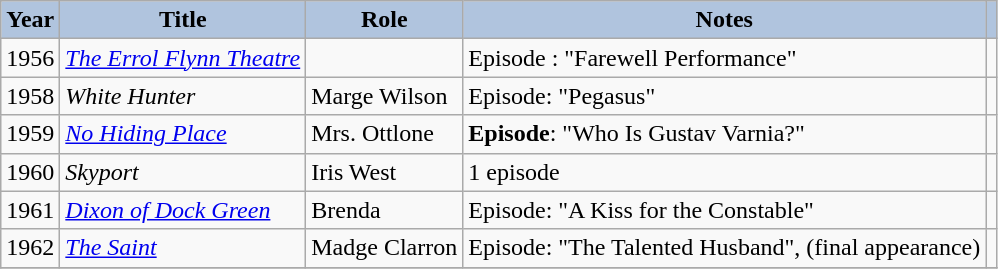<table class="wikitable">
<tr style="text-align:center;">
<th style="background:#B0C4DE;">Year</th>
<th style="background:#B0C4DE;">Title</th>
<th style="background:#B0C4DE;">Role</th>
<th style="background:#B0C4DE;">Notes</th>
<th style="background:#B0C4DE;"></th>
</tr>
<tr>
<td>1956</td>
<td><em><a href='#'>The Errol Flynn Theatre</a></em></td>
<td></td>
<td>Episode : "Farewell Performance"</td>
<td></td>
</tr>
<tr>
<td>1958</td>
<td><em>White Hunter</em></td>
<td>Marge Wilson</td>
<td>Episode: "Pegasus"</td>
<td></td>
</tr>
<tr>
<td>1959</td>
<td><em><a href='#'>No Hiding Place</a></em></td>
<td>Mrs. Ottlone</td>
<td><strong>Episode</strong>: "Who Is Gustav Varnia?"</td>
<td></td>
</tr>
<tr>
<td>1960</td>
<td><em>Skyport</em></td>
<td>Iris West</td>
<td>1 episode</td>
<td></td>
</tr>
<tr>
<td>1961</td>
<td><em><a href='#'>Dixon of Dock Green</a></em></td>
<td>Brenda</td>
<td>Episode: "A Kiss for the Constable"</td>
<td></td>
</tr>
<tr>
<td>1962</td>
<td><em><a href='#'>The Saint</a></em></td>
<td>Madge Clarron</td>
<td>Episode: "The Talented Husband", (final appearance)</td>
<td></td>
</tr>
<tr>
</tr>
</table>
